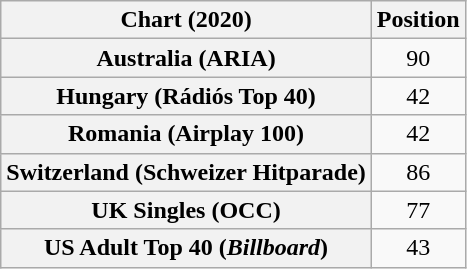<table class="wikitable sortable plainrowheaders" style="text-align:center">
<tr>
<th scope="col">Chart (2020)</th>
<th scope="col">Position</th>
</tr>
<tr>
<th scope="row">Australia (ARIA)</th>
<td>90</td>
</tr>
<tr>
<th scope="row">Hungary (Rádiós Top 40)</th>
<td>42</td>
</tr>
<tr>
<th scope="row">Romania (Airplay 100)</th>
<td>42</td>
</tr>
<tr>
<th scope="row">Switzerland (Schweizer Hitparade)</th>
<td>86</td>
</tr>
<tr>
<th scope="row">UK Singles (OCC)</th>
<td>77</td>
</tr>
<tr>
<th scope="row">US Adult Top 40 (<em>Billboard</em>)</th>
<td>43</td>
</tr>
</table>
